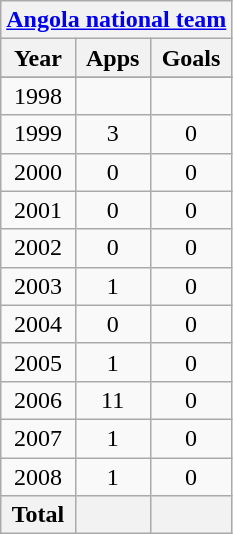<table class="wikitable" style="text-align:center">
<tr>
<th colspan=3><a href='#'>Angola national team</a></th>
</tr>
<tr>
<th>Year</th>
<th>Apps</th>
<th>Goals</th>
</tr>
<tr>
</tr>
<tr>
<td>1998</td>
<td></td>
<td></td>
</tr>
<tr>
<td>1999</td>
<td>3</td>
<td>0</td>
</tr>
<tr>
<td>2000</td>
<td>0</td>
<td>0</td>
</tr>
<tr>
<td>2001</td>
<td>0</td>
<td>0</td>
</tr>
<tr>
<td>2002</td>
<td>0</td>
<td>0</td>
</tr>
<tr>
<td>2003</td>
<td>1</td>
<td>0</td>
</tr>
<tr>
<td>2004</td>
<td>0</td>
<td>0</td>
</tr>
<tr>
<td>2005</td>
<td>1</td>
<td>0</td>
</tr>
<tr>
<td>2006</td>
<td>11</td>
<td>0</td>
</tr>
<tr>
<td>2007</td>
<td>1</td>
<td>0</td>
</tr>
<tr>
<td>2008</td>
<td>1</td>
<td>0</td>
</tr>
<tr>
<th>Total</th>
<th></th>
<th></th>
</tr>
</table>
